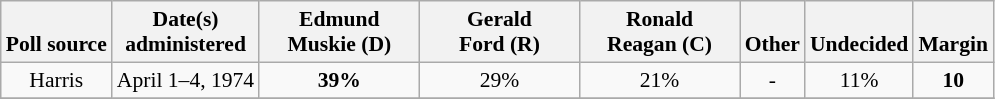<table class="wikitable sortable" style="text-align:center;font-size:90%;line-height:17px">
<tr valign= bottom>
<th>Poll source</th>
<th>Date(s)<br>administered</th>
<th class="unsortable" style="width:100px;">Edmund<br>Muskie (D)</th>
<th class="unsortable" style="width:100px;">Gerald<br>Ford (R)</th>
<th class="unsortable" style="width:100px;">Ronald<br>Reagan (C)</th>
<th class="unsortable">Other</th>
<th class="unsortable">Undecided</th>
<th>Margin</th>
</tr>
<tr>
<td align="center">Harris</td>
<td>April 1–4, 1974</td>
<td><strong>39%</strong></td>
<td align="center">29%</td>
<td align="center">21%</td>
<td align="center">-</td>
<td align="center">11%</td>
<td><strong>10</strong></td>
</tr>
<tr>
</tr>
</table>
